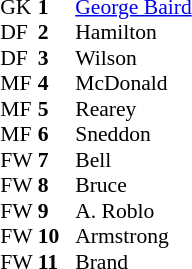<table style="font-size: 90%" cellspacing="0" cellpadding="0" align=center>
<tr>
<td colspan="4"></td>
</tr>
<tr>
<th width=25></th>
<th width=25></th>
</tr>
<tr>
<td>GK</td>
<td><strong>1</strong></td>
<td> <a href='#'>George Baird</a></td>
</tr>
<tr>
<td>DF</td>
<td><strong>2</strong></td>
<td> Hamilton</td>
</tr>
<tr>
<td>DF</td>
<td><strong>3</strong></td>
<td> Wilson</td>
</tr>
<tr>
<td>MF</td>
<td><strong>4</strong></td>
<td> McDonald</td>
</tr>
<tr>
<td>MF</td>
<td><strong>5</strong></td>
<td> Rearey</td>
</tr>
<tr>
<td>MF</td>
<td><strong>6</strong></td>
<td> Sneddon</td>
</tr>
<tr>
<td>FW</td>
<td><strong>7</strong></td>
<td> Bell</td>
</tr>
<tr>
<td>FW</td>
<td><strong>8</strong></td>
<td> Bruce</td>
</tr>
<tr>
<td>FW</td>
<td><strong>9</strong></td>
<td> A. Roblo</td>
</tr>
<tr>
<td>FW</td>
<td><strong>10</strong></td>
<td> Armstrong</td>
</tr>
<tr>
<td>FW</td>
<td><strong>11</strong></td>
<td> Brand</td>
</tr>
<tr>
</tr>
</table>
